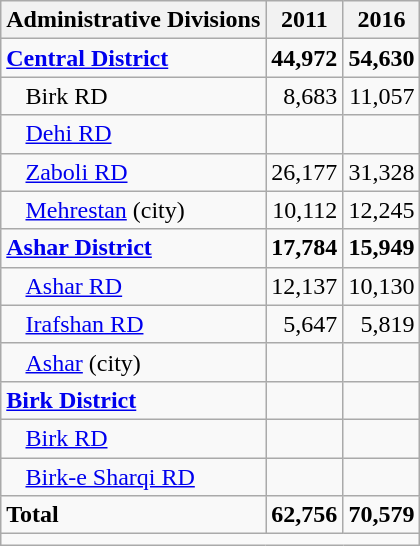<table class="wikitable">
<tr>
<th>Administrative Divisions</th>
<th>2011</th>
<th>2016</th>
</tr>
<tr>
<td><strong><a href='#'>Central District</a></strong></td>
<td style="text-align: right;"><strong>44,972</strong></td>
<td style="text-align: right;"><strong>54,630</strong></td>
</tr>
<tr>
<td style="padding-left: 1em;">Birk RD</td>
<td style="text-align: right;">8,683</td>
<td style="text-align: right;">11,057</td>
</tr>
<tr>
<td style="padding-left: 1em;"><a href='#'>Dehi RD</a></td>
<td style="text-align: right;"></td>
<td style="text-align: right;"></td>
</tr>
<tr>
<td style="padding-left: 1em;"><a href='#'>Zaboli RD</a></td>
<td style="text-align: right;">26,177</td>
<td style="text-align: right;">31,328</td>
</tr>
<tr>
<td style="padding-left: 1em;"><a href='#'>Mehrestan</a> (city)</td>
<td style="text-align: right;">10,112</td>
<td style="text-align: right;">12,245</td>
</tr>
<tr>
<td><strong><a href='#'>Ashar District</a></strong></td>
<td style="text-align: right;"><strong>17,784</strong></td>
<td style="text-align: right;"><strong>15,949</strong></td>
</tr>
<tr>
<td style="padding-left: 1em;"><a href='#'>Ashar RD</a></td>
<td style="text-align: right;">12,137</td>
<td style="text-align: right;">10,130</td>
</tr>
<tr>
<td style="padding-left: 1em;"><a href='#'>Irafshan RD</a></td>
<td style="text-align: right;">5,647</td>
<td style="text-align: right;">5,819</td>
</tr>
<tr>
<td style="padding-left: 1em;"><a href='#'>Ashar</a> (city)</td>
<td style="text-align: right;"></td>
<td style="text-align: right;"></td>
</tr>
<tr>
<td><strong><a href='#'>Birk District</a></strong></td>
<td style="text-align: right;"></td>
<td style="text-align: right;"></td>
</tr>
<tr>
<td style="padding-left: 1em;"><a href='#'>Birk RD</a></td>
<td style="text-align: right;"></td>
<td style="text-align: right;"></td>
</tr>
<tr>
<td style="padding-left: 1em;"><a href='#'>Birk-e Sharqi RD</a></td>
<td style="text-align: right;"></td>
<td style="text-align: right;"></td>
</tr>
<tr>
<td><strong>Total</strong></td>
<td style="text-align: right;"><strong>62,756</strong></td>
<td style="text-align: right;"><strong>70,579</strong></td>
</tr>
<tr>
<td colspan=3></td>
</tr>
</table>
